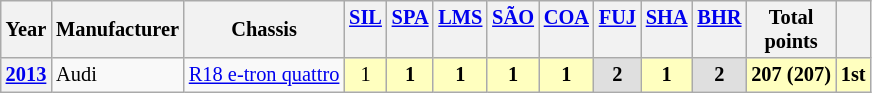<table class="wikitable" style="font-size: 85%; text-align:center">
<tr valign="top">
<th valign="middle">Year</th>
<th valign="middle">Manufacturer</th>
<th valign="middle">Chassis</th>
<th><a href='#'>SIL</a><br></th>
<th><a href='#'>SPA</a><br></th>
<th><a href='#'>LMS</a><br></th>
<th><a href='#'>SÃO</a><br></th>
<th><a href='#'>COA</a><br></th>
<th><a href='#'>FUJ</a><br></th>
<th><a href='#'>SHA</a><br></th>
<th><a href='#'>BHR</a><br></th>
<th valign="middle">Total<br>points</th>
<th valign="middle"></th>
</tr>
<tr>
<th><a href='#'>2013</a></th>
<td align="left"> Audi</td>
<td><a href='#'>R18 e-tron quattro</a></td>
<td style="background:#FFFFBF;">1</td>
<td style="background:#FFFFBF;"><strong>1</strong></td>
<td style="background:#FFFFBF;"><strong>1</strong></td>
<td style="background:#FFFFBF;"><strong>1</strong></td>
<td style="background:#FFFFBF;"><strong>1</strong></td>
<td style="background:#DFDFDF;"><strong>2</strong></td>
<td style="background:#FFFFBF;"><strong>1</strong></td>
<td style="background:#DFDFDF;"><strong>2</strong></td>
<td style="background:#FFFFBF;"><strong>207 (207)</strong></td>
<td style="background:#FFFFBF;"><strong>1st</strong></td>
</tr>
</table>
